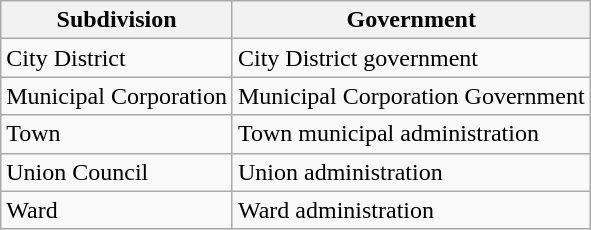<table class="wikitable">
<tr>
<th>Subdivision</th>
<th>Government</th>
</tr>
<tr>
<td>City District</td>
<td>City District government</td>
</tr>
<tr>
<td>Municipal Corporation</td>
<td>Municipal Corporation Government</td>
</tr>
<tr>
<td>Town</td>
<td>Town municipal administration</td>
</tr>
<tr>
<td>Union Council</td>
<td>Union administration</td>
</tr>
<tr>
<td>Ward</td>
<td>Ward administration</td>
</tr>
</table>
